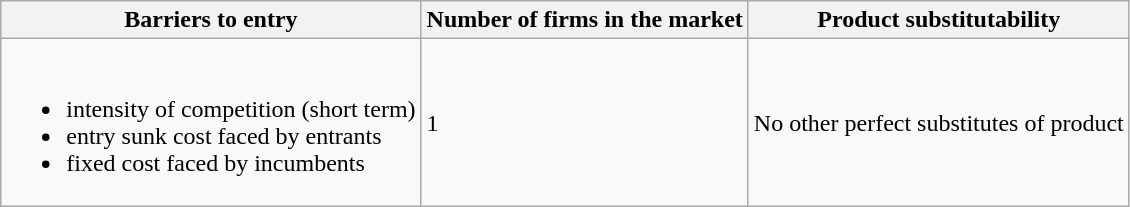<table class="wikitable">
<tr>
<th>Barriers to entry</th>
<th>Number of firms in the market</th>
<th>Product substitutability</th>
</tr>
<tr>
<td><br><ul><li>intensity of competition (short term)</li><li>entry sunk cost faced by entrants</li><li>fixed cost faced by incumbents</li></ul></td>
<td>1</td>
<td>No other perfect substitutes of product</td>
</tr>
</table>
